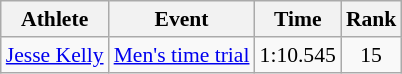<table class="wikitable" style="font-size:90%">
<tr>
<th>Athlete</th>
<th>Event</th>
<th>Time</th>
<th>Rank</th>
</tr>
<tr align=center>
<td align=left><a href='#'>Jesse Kelly</a></td>
<td align=left><a href='#'>Men's time trial</a></td>
<td>1:10.545</td>
<td>15</td>
</tr>
</table>
